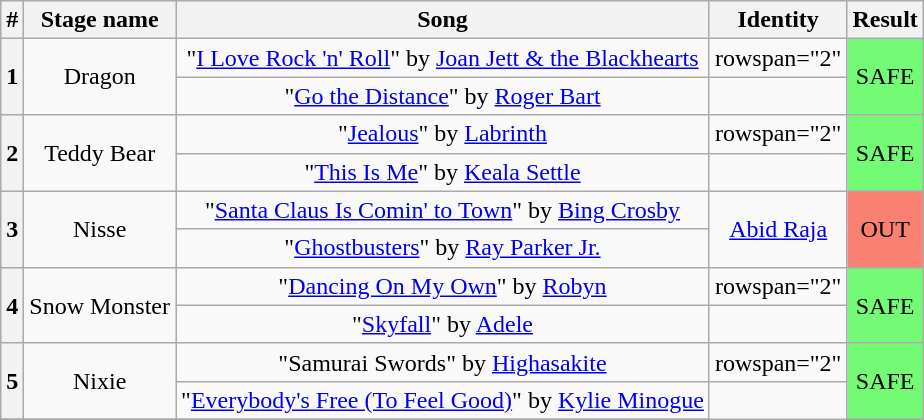<table class="wikitable plainrowheaders" style="text-align: center;">
<tr>
<th>#</th>
<th>Stage name</th>
<th>Song</th>
<th>Identity</th>
<th>Result</th>
</tr>
<tr>
<th rowspan="2">1</th>
<td rowspan="2">Dragon</td>
<td>"<a href='#'>I Love Rock 'n' Roll</a>" by <a href='#'>Joan Jett & the Blackhearts</a></td>
<td>rowspan="2" </td>
<td rowspan="2" bgcolor="#73FB76">SAFE</td>
</tr>
<tr>
<td>"<a href='#'>Go the Distance</a>" by <a href='#'>Roger Bart</a></td>
</tr>
<tr>
<th rowspan="2">2</th>
<td rowspan="2">Teddy Bear</td>
<td>"<a href='#'>Jealous</a>" by <a href='#'>Labrinth</a></td>
<td>rowspan="2" </td>
<td rowspan="2" bgcolor="#73FB76">SAFE</td>
</tr>
<tr>
<td>"<a href='#'>This Is Me</a>" by <a href='#'>Keala Settle</a></td>
</tr>
<tr>
<th rowspan="2">3</th>
<td rowspan="2">Nisse</td>
<td>"<a href='#'>Santa Claus Is Comin' to Town</a>" by <a href='#'>Bing Crosby</a></td>
<td rowspan="2"><a href='#'>Abid Raja</a></td>
<td rowspan="2" bgcolor=salmon>OUT</td>
</tr>
<tr>
<td>"<a href='#'>Ghostbusters</a>" by <a href='#'>Ray Parker Jr.</a></td>
</tr>
<tr>
<th rowspan="2">4</th>
<td rowspan="2">Snow Monster</td>
<td>"<a href='#'>Dancing On My Own</a>" by <a href='#'>Robyn</a></td>
<td>rowspan="2" </td>
<td rowspan="2" bgcolor="#73FB76">SAFE</td>
</tr>
<tr>
<td>"<a href='#'>Skyfall</a>" by <a href='#'>Adele</a></td>
</tr>
<tr>
<th rowspan="2">5</th>
<td rowspan="2">Nixie</td>
<td>"Samurai Swords" by <a href='#'>Highasakite</a></td>
<td>rowspan="2" </td>
<td rowspan="2" bgcolor="#73FB76">SAFE</td>
</tr>
<tr>
<td>"<a href='#'>Everybody's Free (To Feel Good)</a>" by <a href='#'>Kylie Minogue</a></td>
</tr>
<tr>
</tr>
</table>
